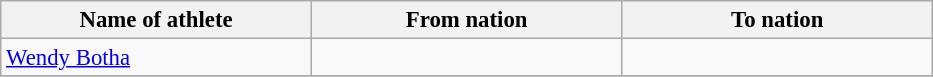<table class="wikitable sortable" style="border-collapse: collapse; font-size: 95%;">
<tr>
<th width=200>Name of athlete</th>
<th width=200>From nation</th>
<th width=200>To nation</th>
</tr>
<tr>
<td><a href='#'>Wendy Botha</a></td>
<td></td>
<td></td>
</tr>
<tr>
</tr>
</table>
